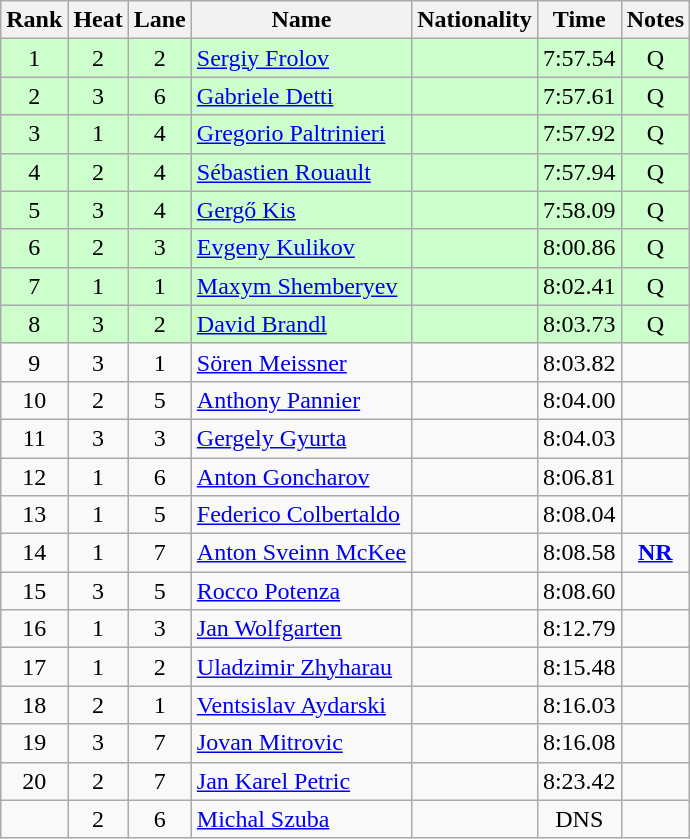<table class="wikitable sortable" style="text-align:center">
<tr>
<th>Rank</th>
<th>Heat</th>
<th>Lane</th>
<th>Name</th>
<th>Nationality</th>
<th>Time</th>
<th>Notes</th>
</tr>
<tr bgcolor=ccffcc>
<td>1</td>
<td>2</td>
<td>2</td>
<td align=left><a href='#'>Sergiy Frolov</a></td>
<td align=left></td>
<td>7:57.54</td>
<td>Q</td>
</tr>
<tr bgcolor=ccffcc>
<td>2</td>
<td>3</td>
<td>6</td>
<td align=left><a href='#'>Gabriele Detti</a></td>
<td align=left></td>
<td>7:57.61</td>
<td>Q</td>
</tr>
<tr bgcolor=ccffcc>
<td>3</td>
<td>1</td>
<td>4</td>
<td align=left><a href='#'>Gregorio Paltrinieri</a></td>
<td align=left></td>
<td>7:57.92</td>
<td>Q</td>
</tr>
<tr bgcolor=ccffcc>
<td>4</td>
<td>2</td>
<td>4</td>
<td align=left><a href='#'>Sébastien Rouault</a></td>
<td align=left></td>
<td>7:57.94</td>
<td>Q</td>
</tr>
<tr bgcolor=ccffcc>
<td>5</td>
<td>3</td>
<td>4</td>
<td align=left><a href='#'>Gergő Kis</a></td>
<td align=left></td>
<td>7:58.09</td>
<td>Q</td>
</tr>
<tr bgcolor=ccffcc>
<td>6</td>
<td>2</td>
<td>3</td>
<td align=left><a href='#'>Evgeny Kulikov</a></td>
<td align=left></td>
<td>8:00.86</td>
<td>Q</td>
</tr>
<tr bgcolor=ccffcc>
<td>7</td>
<td>1</td>
<td>1</td>
<td align=left><a href='#'>Maxym Shemberyev</a></td>
<td align=left></td>
<td>8:02.41</td>
<td>Q</td>
</tr>
<tr bgcolor=ccffcc>
<td>8</td>
<td>3</td>
<td>2</td>
<td align=left><a href='#'>David Brandl</a></td>
<td align=left></td>
<td>8:03.73</td>
<td>Q</td>
</tr>
<tr>
<td>9</td>
<td>3</td>
<td>1</td>
<td align=left><a href='#'>Sören Meissner</a></td>
<td align=left></td>
<td>8:03.82</td>
<td></td>
</tr>
<tr>
<td>10</td>
<td>2</td>
<td>5</td>
<td align=left><a href='#'>Anthony Pannier</a></td>
<td align=left></td>
<td>8:04.00</td>
<td></td>
</tr>
<tr>
<td>11</td>
<td>3</td>
<td>3</td>
<td align=left><a href='#'>Gergely Gyurta</a></td>
<td align=left></td>
<td>8:04.03</td>
<td></td>
</tr>
<tr>
<td>12</td>
<td>1</td>
<td>6</td>
<td align=left><a href='#'>Anton Goncharov</a></td>
<td align=left></td>
<td>8:06.81</td>
<td></td>
</tr>
<tr>
<td>13</td>
<td>1</td>
<td>5</td>
<td align=left><a href='#'>Federico Colbertaldo</a></td>
<td align=left></td>
<td>8:08.04</td>
<td></td>
</tr>
<tr>
<td>14</td>
<td>1</td>
<td>7</td>
<td align=left><a href='#'>Anton Sveinn McKee</a></td>
<td align=left></td>
<td>8:08.58</td>
<td><strong><a href='#'>NR</a></strong></td>
</tr>
<tr>
<td>15</td>
<td>3</td>
<td>5</td>
<td align=left><a href='#'>Rocco Potenza</a></td>
<td align=left></td>
<td>8:08.60</td>
<td></td>
</tr>
<tr>
<td>16</td>
<td>1</td>
<td>3</td>
<td align=left><a href='#'>Jan Wolfgarten</a></td>
<td align=left></td>
<td>8:12.79</td>
<td></td>
</tr>
<tr>
<td>17</td>
<td>1</td>
<td>2</td>
<td align=left><a href='#'>Uladzimir Zhyharau</a></td>
<td align=left></td>
<td>8:15.48</td>
<td></td>
</tr>
<tr>
<td>18</td>
<td>2</td>
<td>1</td>
<td align=left><a href='#'>Ventsislav Aydarski</a></td>
<td align=left></td>
<td>8:16.03</td>
<td></td>
</tr>
<tr>
<td>19</td>
<td>3</td>
<td>7</td>
<td align=left><a href='#'>Jovan Mitrovic</a></td>
<td align=left></td>
<td>8:16.08</td>
<td></td>
</tr>
<tr>
<td>20</td>
<td>2</td>
<td>7</td>
<td align=left><a href='#'>Jan Karel Petric</a></td>
<td align=left></td>
<td>8:23.42</td>
<td></td>
</tr>
<tr>
<td></td>
<td>2</td>
<td>6</td>
<td align=left><a href='#'>Michal Szuba</a></td>
<td align=left></td>
<td>DNS</td>
<td></td>
</tr>
</table>
